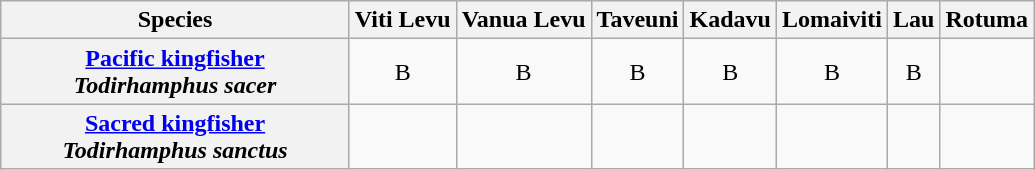<table class="wikitable" style="text-align:center">
<tr>
<th width="225">Species</th>
<th>Viti Levu</th>
<th>Vanua Levu</th>
<th>Taveuni</th>
<th>Kadavu</th>
<th>Lomaiviti</th>
<th>Lau</th>
<th>Rotuma</th>
</tr>
<tr>
<th><a href='#'>Pacific kingfisher</a><br><em>Todirhamphus sacer</em></th>
<td>B</td>
<td>B</td>
<td>B</td>
<td>B</td>
<td>B</td>
<td>B</td>
<td></td>
</tr>
<tr>
<th><a href='#'>Sacred kingfisher</a><br><em>Todirhamphus sanctus</em></th>
<td></td>
<td></td>
<td></td>
<td></td>
<td></td>
<td></td>
<td></td>
</tr>
</table>
